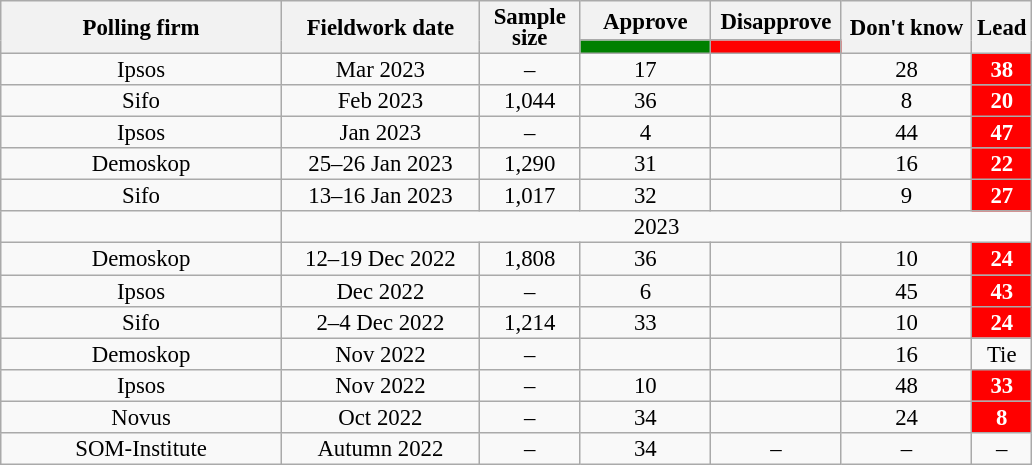<table class="wikitable collapsible sortable" style="text-align:center; font-size:95%; line-height:14px">
<tr>
<th rowspan="2" style="width:180px;">Polling firm</th>
<th rowspan="2" style="width:125px;">Fieldwork date</th>
<th style="width:60px;" rowspan="2">Sample size</th>
<th class="unsortable" style="width:80px;">Approve</th>
<th class="unsortable" style="width:80px;">Disapprove</th>
<th class="unsortable" style="width:80px;" rowspan="2">Don't know</th>
<th class="unsortable" style="width:20px;" rowspan="2">Lead</th>
</tr>
<tr>
<th class="unsortable" style="background:green;width:60px;"></th>
<th class="unsortable" style="background:red;width:60px;"></th>
</tr>
<tr>
<td>Ipsos</td>
<td>Mar 2023</td>
<td>–</td>
<td>17</td>
<td></td>
<td>28</td>
<td style="background:red;color:white;"><strong>38</strong></td>
</tr>
<tr>
<td>Sifo</td>
<td>Feb 2023</td>
<td>1,044</td>
<td>36</td>
<td></td>
<td>8</td>
<td style="background:red;color:white;"><strong>20</strong></td>
</tr>
<tr>
<td>Ipsos</td>
<td>Jan 2023</td>
<td>–</td>
<td>4</td>
<td></td>
<td>44</td>
<td style="background:red;color:white;"><strong>47</strong></td>
</tr>
<tr>
<td>Demoskop</td>
<td data-sort-value="2023-01-22">25–26 Jan 2023</td>
<td>1,290</td>
<td>31</td>
<td></td>
<td>16</td>
<td style="background:red;color:white;"><strong>22</strong></td>
</tr>
<tr>
<td>Sifo</td>
<td>13–16 Jan 2023</td>
<td>1,017</td>
<td>32</td>
<td></td>
<td>9</td>
<td style="background:red;color:white;"><strong>27</strong></td>
</tr>
<tr>
<td></td>
<td colspan="6">2023</td>
</tr>
<tr>
<td>Demoskop</td>
<td>12–19 Dec 2022</td>
<td>1,808</td>
<td>36</td>
<td></td>
<td>10</td>
<td style="background:red;color:white;"><strong>24</strong></td>
</tr>
<tr>
<td>Ipsos</td>
<td>Dec 2022</td>
<td>–</td>
<td>6</td>
<td></td>
<td>45</td>
<td style="background:red;color:white;"><strong>43</strong></td>
</tr>
<tr>
<td>Sifo</td>
<td>2–4 Dec 2022</td>
<td>1,214</td>
<td>33</td>
<td></td>
<td>10</td>
<td style="background:red;color:white;"><strong>24</strong></td>
</tr>
<tr>
<td>Demoskop</td>
<td>Nov 2022</td>
<td>–</td>
<td></td>
<td></td>
<td>16</td>
<td>Tie</td>
</tr>
<tr>
<td>Ipsos</td>
<td>Nov 2022</td>
<td>–</td>
<td>10</td>
<td></td>
<td>48</td>
<td style="background:red;color:white;"><strong>33</strong></td>
</tr>
<tr>
<td>Novus</td>
<td>Oct 2022</td>
<td>–</td>
<td>34</td>
<td></td>
<td>24</td>
<td style="background:red;color:white;"><strong>8</strong></td>
</tr>
<tr>
<td>SOM-Institute</td>
<td>Autumn 2022</td>
<td>–</td>
<td>34</td>
<td>–</td>
<td>–</td>
<td>–</td>
</tr>
</table>
